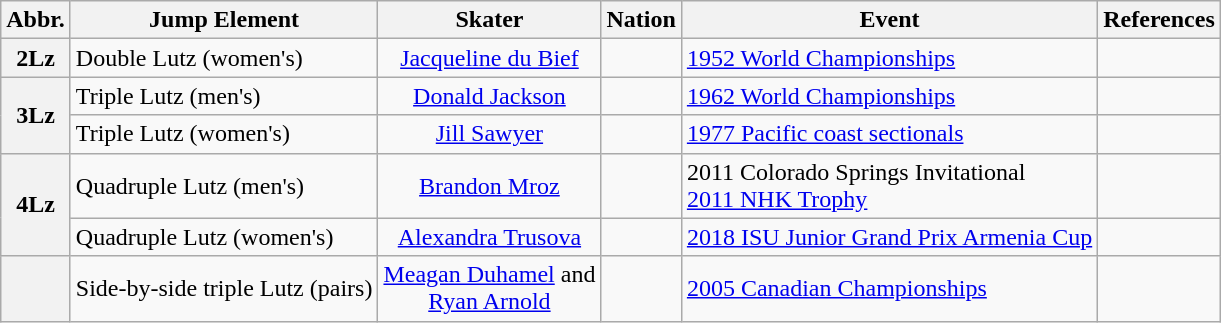<table class="wikitable" style="text-align: left">
<tr style="text-align: center;">
<th>Abbr.</th>
<th>Jump Element</th>
<th>Skater</th>
<th>Nation</th>
<th>Event</th>
<th>References</th>
</tr>
<tr>
<th scope=row>2Lz</th>
<td>Double Lutz (women's)</td>
<td style="text-align: center;"><a href='#'>Jacqueline du Bief</a></td>
<td></td>
<td><a href='#'>1952 World Championships</a></td>
<td></td>
</tr>
<tr>
<th scope=row rowspan=2>3Lz</th>
<td>Triple Lutz (men's)</td>
<td style="text-align: center;"><a href='#'>Donald Jackson</a></td>
<td></td>
<td><a href='#'>1962 World Championships</a></td>
<td></td>
</tr>
<tr>
<td>Triple Lutz (women's)</td>
<td style="text-align: center;"><a href='#'>Jill Sawyer</a></td>
<td></td>
<td><a href='#'>1977 Pacific coast sectionals</a></td>
<td></td>
</tr>
<tr>
<th scope=row rowspan=2>4Lz</th>
<td>Quadruple Lutz (men's)</td>
<td style="text-align: center;"><a href='#'>Brandon Mroz</a></td>
<td></td>
<td>2011 Colorado Springs Invitational<br><a href='#'>2011 NHK Trophy</a></td>
<td></td>
</tr>
<tr>
<td>Quadruple Lutz (women's)</td>
<td style="text-align: center;"><a href='#'>Alexandra Trusova</a></td>
<td></td>
<td><a href='#'>2018 ISU Junior Grand Prix Armenia Cup</a></td>
<td></td>
</tr>
<tr>
<th scope="row"></th>
<td>Side-by-side triple Lutz (pairs)</td>
<td style="text-align: center;"><a href='#'>Meagan Duhamel</a> and<br> <a href='#'>Ryan Arnold</a></td>
<td></td>
<td><a href='#'>2005 Canadian Championships</a></td>
<td></td>
</tr>
</table>
